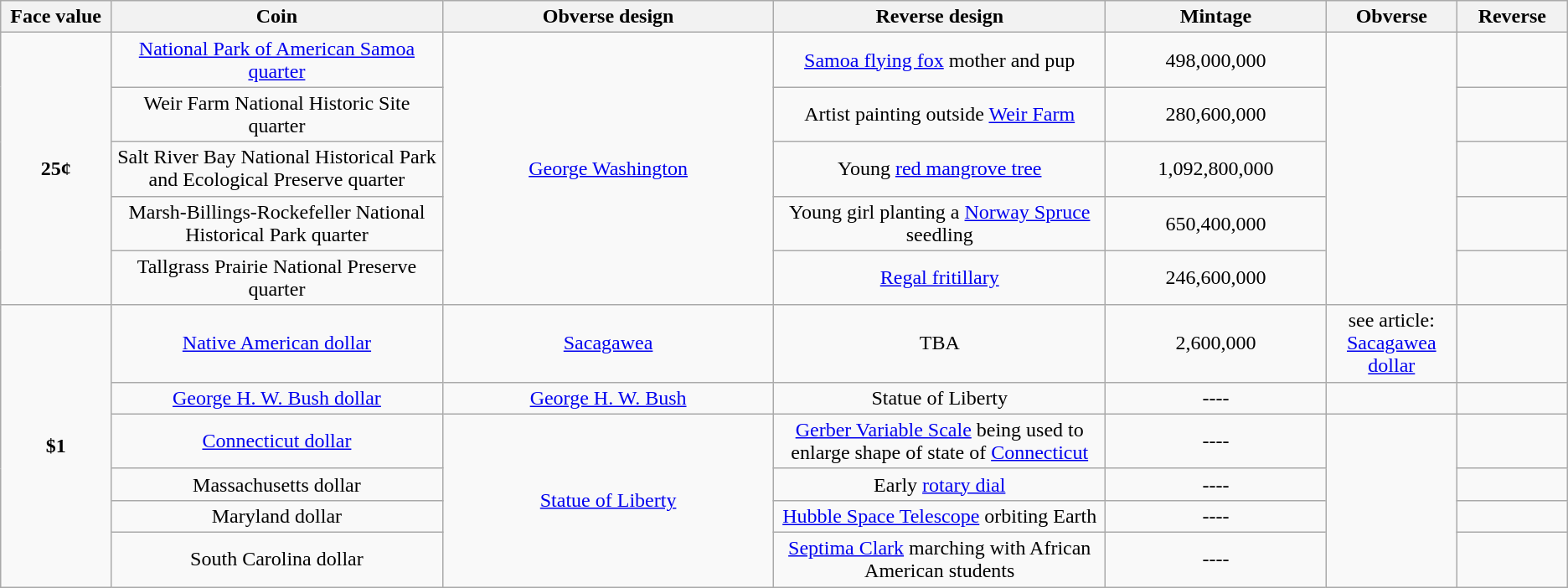<table class="wikitable">
<tr>
<th width="5%">Face value</th>
<th width="15%">Coin</th>
<th width="15%">Obverse design</th>
<th width="15%">Reverse design</th>
<th width="10%">Mintage</th>
<th width="5%">Obverse</th>
<th width="5%">Reverse</th>
</tr>
<tr>
<td rowspan=5 align="center"><strong>25¢</strong></td>
<td align="center"><a href='#'>National Park of American Samoa quarter</a></td>
<td rowspan=5 align="center"><a href='#'>George Washington</a></td>
<td align="center"><a href='#'>Samoa flying fox</a> mother and pup</td>
<td align="center">498,000,000</td>
<td rowspan=5 align=center></td>
<td align=center></td>
</tr>
<tr>
<td align="center">Weir Farm National Historic Site quarter</td>
<td align="center">Artist painting outside <a href='#'>Weir Farm</a></td>
<td align="center">280,600,000</td>
<td align=center></td>
</tr>
<tr>
<td align="center">Salt River Bay National Historical Park and Ecological Preserve quarter</td>
<td align="center">Young <a href='#'>red mangrove tree</a></td>
<td align="center">1,092,800,000</td>
<td align=center></td>
</tr>
<tr>
<td align="center">Marsh-Billings-Rockefeller National Historical Park quarter</td>
<td align="center">Young girl planting a <a href='#'>Norway Spruce</a> seedling</td>
<td align="center">650,400,000</td>
<td align=center></td>
</tr>
<tr>
<td align="center">Tallgrass Prairie National Preserve quarter</td>
<td align="center"><a href='#'>Regal fritillary</a></td>
<td align="center">246,600,000</td>
<td align=center></td>
</tr>
<tr>
<td rowspan=6 align="center"><strong>$1</strong></td>
<td align="center"><a href='#'>Native American dollar</a></td>
<td align="center"><a href='#'>Sacagawea</a></td>
<td align="center">TBA</td>
<td align="center">2,600,000</td>
<td align="center">see article: <a href='#'>Sacagawea dollar</a></td>
<td align="center"></td>
</tr>
<tr>
<td align="center"><a href='#'>George H. W. Bush dollar</a></td>
<td align="center"><a href='#'>George H. W. Bush</a></td>
<td align="center">Statue of Liberty</td>
<td align="center">----</td>
<td align="center"></td>
<td align="center"></td>
</tr>
<tr>
<td align="center"><a href='#'>Connecticut dollar</a></td>
<td rowspan=4 align="center"><a href='#'>Statue of Liberty</a></td>
<td align="center"><a href='#'>Gerber Variable Scale</a> being used to enlarge shape of state of <a href='#'>Connecticut</a></td>
<td align="center">----</td>
<td rowspan=4></td>
<td align="center"></td>
</tr>
<tr>
<td align="center">Massachusetts dollar</td>
<td align="center">Early <a href='#'>rotary dial</a></td>
<td align="center">----</td>
<td align="center"></td>
</tr>
<tr>
<td align="center">Maryland dollar</td>
<td align="center"><a href='#'>Hubble Space Telescope</a> orbiting Earth</td>
<td align="center">----</td>
<td align="center"></td>
</tr>
<tr>
<td align="center">South Carolina dollar</td>
<td align="center"><a href='#'>Septima Clark</a> marching with African American students</td>
<td align="center">----</td>
<td align="center"></td>
</tr>
</table>
